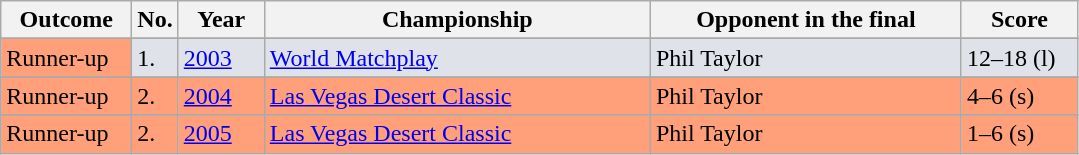<table class="sortable wikitable">
<tr>
<th width="80">Outcome</th>
<th width="20">No.</th>
<th width="50">Year</th>
<th style="width:250px;">Championship</th>
<th style="width:200px;">Opponent in the final</th>
<th width="70">Score</th>
</tr>
<tr>
</tr>
<tr style="background:#dfe2e9;">
<td style="background:#ffa07a;">Runner-up</td>
<td>1.</td>
<td><a href='#'>2003</a></td>
<td><a href='#'>World Matchplay</a></td>
<td> Phil Taylor</td>
<td>12–18 (l)</td>
</tr>
<tr>
</tr>
<tr style="background:#ffa07a;"|>
<td style="background:#ffa07a;">Runner-up</td>
<td>2.</td>
<td><a href='#'>2004</a></td>
<td><a href='#'>Las Vegas Desert Classic</a></td>
<td> Phil Taylor</td>
<td>4–6 (s)</td>
</tr>
<tr>
</tr>
<tr style="background:#ffa07a;"|>
<td style="background:#ffa07a;">Runner-up</td>
<td>2.</td>
<td><a href='#'>2005</a></td>
<td><a href='#'>Las Vegas Desert Classic</a></td>
<td> Phil Taylor</td>
<td>1–6 (s)</td>
</tr>
</table>
